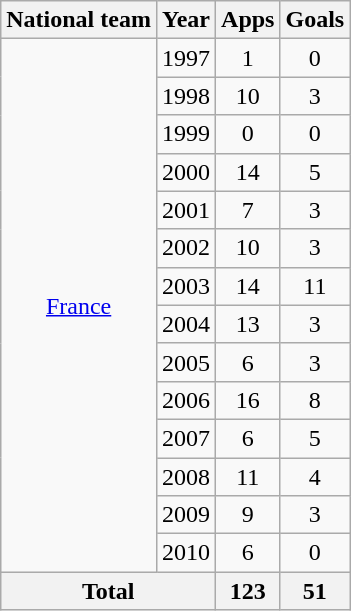<table class="wikitable" style="text-align:center">
<tr>
<th>National team</th>
<th>Year</th>
<th>Apps</th>
<th>Goals</th>
</tr>
<tr>
<td rowspan="14"><a href='#'>France</a></td>
<td>1997</td>
<td>1</td>
<td>0</td>
</tr>
<tr>
<td>1998</td>
<td>10</td>
<td>3</td>
</tr>
<tr>
<td>1999</td>
<td>0</td>
<td>0</td>
</tr>
<tr>
<td>2000</td>
<td>14</td>
<td>5</td>
</tr>
<tr>
<td>2001</td>
<td>7</td>
<td>3</td>
</tr>
<tr>
<td>2002</td>
<td>10</td>
<td>3</td>
</tr>
<tr>
<td>2003</td>
<td>14</td>
<td>11</td>
</tr>
<tr>
<td>2004</td>
<td>13</td>
<td>3</td>
</tr>
<tr>
<td>2005</td>
<td>6</td>
<td>3</td>
</tr>
<tr>
<td>2006</td>
<td>16</td>
<td>8</td>
</tr>
<tr>
<td>2007</td>
<td>6</td>
<td>5</td>
</tr>
<tr>
<td>2008</td>
<td>11</td>
<td>4</td>
</tr>
<tr>
<td>2009</td>
<td>9</td>
<td>3</td>
</tr>
<tr>
<td>2010</td>
<td>6</td>
<td>0</td>
</tr>
<tr>
<th colspan="2">Total</th>
<th>123</th>
<th>51</th>
</tr>
</table>
